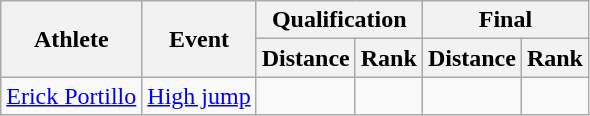<table class="wikitable">
<tr>
<th rowspan="2">Athlete</th>
<th rowspan="2">Event</th>
<th colspan="2">Qualification</th>
<th colspan="2">Final</th>
</tr>
<tr>
<th>Distance</th>
<th>Rank</th>
<th>Distance</th>
<th>Rank</th>
</tr>
<tr align="center">
<td align="left"><a href='#'>Erick Portillo</a></td>
<td align="left"><a href='#'>High jump</a></td>
<td></td>
<td></td>
<td></td>
<td></td>
</tr>
</table>
